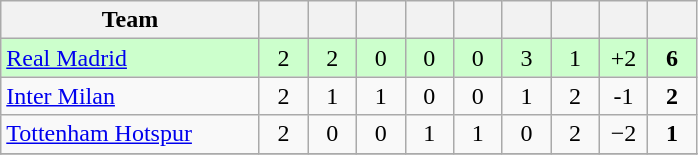<table class="wikitable" style="text-align: center;">
<tr>
<th width="165">Team</th>
<th width="25"></th>
<th width="25"></th>
<th width="25"></th>
<th width="25"></th>
<th width="25"></th>
<th width="25"></th>
<th width="25"></th>
<th width="25"></th>
<th width="25"></th>
</tr>
<tr bgcolor="#ccffcc">
<td style="text-align:left;"> <a href='#'>Real Madrid</a></td>
<td>2</td>
<td>2</td>
<td>0</td>
<td>0</td>
<td>0</td>
<td>3</td>
<td>1</td>
<td>+2</td>
<td><strong>6</strong></td>
</tr>
<tr>
<td style="text-align:left;"> <a href='#'>Inter Milan</a></td>
<td>2</td>
<td>1</td>
<td>1</td>
<td>0</td>
<td>0</td>
<td>1</td>
<td>2</td>
<td>-1</td>
<td><strong>2</strong></td>
</tr>
<tr>
<td style="text-align:left;"> <a href='#'>Tottenham Hotspur</a></td>
<td>2</td>
<td>0</td>
<td>0</td>
<td>1</td>
<td>1</td>
<td>0</td>
<td>2</td>
<td>−2</td>
<td><strong>1</strong></td>
</tr>
<tr>
</tr>
</table>
